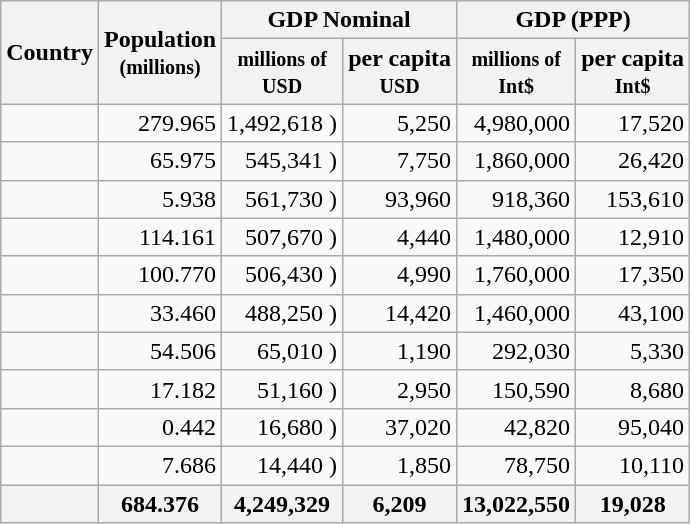<table class="wikitable sortable sticky-header-multi static-row-numbers" style="text-align:right;">
<tr>
<th rowspan="2">Country</th>
<th rowspan=2 data-sort-type="number">Population<br><small>(millions)</small></th>
<th colspan=2>GDP Nominal</th>
<th colspan=2>GDP (PPP)</th>
</tr>
<tr>
<th data-sort-type="number"><small>millions of<br>USD</small></th>
<th data-sort-type="number">per capita<br><small>USD</small></th>
<th data-sort-type="number"><small>millions of<br>Int$</small></th>
<th data-sort-type="number">per capita<br><small>Int$</small></th>
</tr>
<tr>
<td scope="row" style="text-align: left; font-weight: normal;" !></td>
<td>279.965</td>
<td>1,492,618 )</td>
<td>5,250</td>
<td>4,980,000</td>
<td>17,520</td>
</tr>
<tr>
<td scope="row" style="text-align: left; font-weight: normal;" !></td>
<td>65.975</td>
<td>545,341 )</td>
<td>7,750</td>
<td>1,860,000</td>
<td>26,420</td>
</tr>
<tr>
<td scope="row" style="text-align: left; font-weight: normal;" !></td>
<td>5.938</td>
<td>561,730 )</td>
<td>93,960</td>
<td>918,360</td>
<td>153,610</td>
</tr>
<tr>
<td scope="1" style="text-align: left; font-weight: normal;" !></td>
<td>114.161</td>
<td>507,670 )</td>
<td>4,440</td>
<td>1,480,000</td>
<td>12,910</td>
</tr>
<tr>
<td scope="1" style="text-align: left; font-weight: normal;" !></td>
<td>100.770</td>
<td>506,430 )</td>
<td>4,990</td>
<td>1,760,000</td>
<td>17,350</td>
</tr>
<tr>
<td scope="row" style="text-align: left; font-weight: normal;" !></td>
<td>33.460</td>
<td>488,250 )</td>
<td>14,420</td>
<td>1,460,000</td>
<td>43,100</td>
</tr>
<tr>
<td scope="row" style="text-align: left; font-weight: normal;" !></td>
<td>54.506</td>
<td>65,010 )</td>
<td>1,190</td>
<td>292,030</td>
<td>5,330</td>
</tr>
<tr>
<td scope="row" style="text-align: left; font-weight: normal;" !></td>
<td>17.182</td>
<td>51,160 )</td>
<td>2,950</td>
<td>150,590</td>
<td>8,680</td>
</tr>
<tr>
<td scope="row" style="text-align: left; font-weight: normal;" !></td>
<td>0.442</td>
<td>16,680 )</td>
<td>37,020</td>
<td>42,820</td>
<td>95,040</td>
</tr>
<tr>
<td scope="row" style="text-align: left; font-weight: normal;" !></td>
<td>7.686</td>
<td>14,440 )</td>
<td>1,850</td>
<td>78,750</td>
<td>10,110</td>
</tr>
<tr>
<th scope="row" style="text-align: left; font-weight: normal;" !></th>
<th>684.376</th>
<th>4,249,329</th>
<th>6,209</th>
<th>13,022,550</th>
<th>19,028</th>
</tr>
</table>
